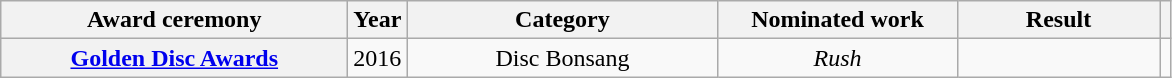<table class="wikitable plainrowheaders" style="text-align:center;">
<tr>
<th scope="col" style="width:14em">Award ceremony</th>
<th scope="col">Year</th>
<th scope="col" style="width:12.5em">Category</th>
<th scope="col" style="width:9.5em">Nominated work</th>
<th scope="col" style="width:8em">Result</th>
<th scope="col"></th>
</tr>
<tr>
<th scope="row"><a href='#'>Golden Disc Awards</a></th>
<td>2016</td>
<td>Disc Bonsang</td>
<td><em>Rush</em></td>
<td></td>
<td></td>
</tr>
</table>
